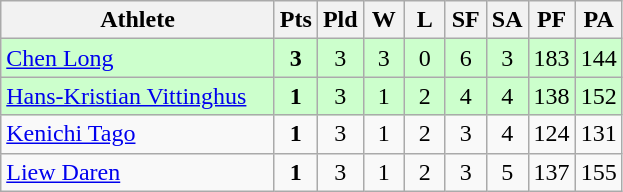<table class=wikitable style="text-align:center">
<tr>
<th width=175>Athlete</th>
<th width=20>Pts</th>
<th width=20>Pld</th>
<th width=20>W</th>
<th width=20>L</th>
<th width=20>SF</th>
<th width=20>SA</th>
<th width=20>PF</th>
<th width=20>PA</th>
</tr>
<tr bgcolor=ccffcc>
<td style="text-align:left"> <a href='#'>Chen Long</a></td>
<td><strong>3</strong></td>
<td>3</td>
<td>3</td>
<td>0</td>
<td>6</td>
<td>3</td>
<td>183</td>
<td>144</td>
</tr>
<tr bgcolor=ccffcc>
<td style="text-align:left"> <a href='#'>Hans-Kristian Vittinghus</a></td>
<td><strong>1</strong></td>
<td>3</td>
<td>1</td>
<td>2</td>
<td>4</td>
<td>4</td>
<td>138</td>
<td>152</td>
</tr>
<tr bgcolor=>
<td style="text-align:left"> <a href='#'>Kenichi Tago</a></td>
<td><strong>1</strong></td>
<td>3</td>
<td>1</td>
<td>2</td>
<td>3</td>
<td>4</td>
<td>124</td>
<td>131</td>
</tr>
<tr bgcolor=>
<td style="text-align:left"> <a href='#'>Liew Daren</a></td>
<td><strong>1</strong></td>
<td>3</td>
<td>1</td>
<td>2</td>
<td>3</td>
<td>5</td>
<td>137</td>
<td>155</td>
</tr>
</table>
